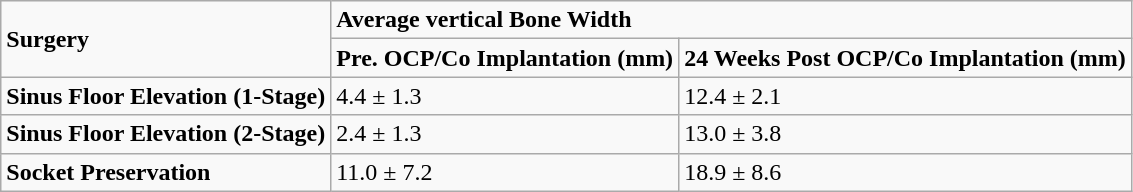<table class="wikitable">
<tr>
<td rowspan="2"><strong>Surgery</strong></td>
<td colspan="2"><strong>Average vertical Bone Width</strong></td>
</tr>
<tr>
<td><strong>Pre. OCP/Co Implantation (mm)</strong></td>
<td><strong>24 Weeks Post OCP/Co Implantation (mm)</strong></td>
</tr>
<tr>
<td><strong>Sinus Floor Elevation (1-Stage)</strong></td>
<td>4.4 ± 1.3</td>
<td>12.4 ± 2.1</td>
</tr>
<tr>
<td><strong>Sinus Floor Elevation (2-Stage)</strong></td>
<td>2.4 ± 1.3</td>
<td>13.0 ± 3.8</td>
</tr>
<tr>
<td><strong>Socket Preservation</strong></td>
<td>11.0 ± 7.2</td>
<td>18.9 ± 8.6</td>
</tr>
</table>
